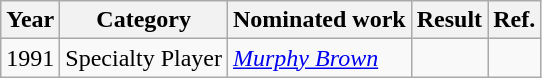<table class="wikitable">
<tr>
<th>Year</th>
<th>Category</th>
<th>Nominated work</th>
<th>Result</th>
<th>Ref.</th>
</tr>
<tr>
<td>1991</td>
<td>Specialty Player</td>
<td><em><a href='#'>Murphy Brown</a></em></td>
<td></td>
<td align="center"></td>
</tr>
</table>
